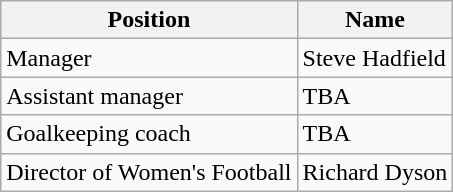<table class="wikitable">
<tr>
<th>Position</th>
<th>Name</th>
</tr>
<tr>
<td>Manager</td>
<td> Steve Hadfield</td>
</tr>
<tr>
<td>Assistant manager</td>
<td>TBA</td>
</tr>
<tr>
<td>Goalkeeping coach</td>
<td>TBA</td>
</tr>
<tr>
<td>Director of Women's Football</td>
<td> Richard Dyson</td>
</tr>
</table>
